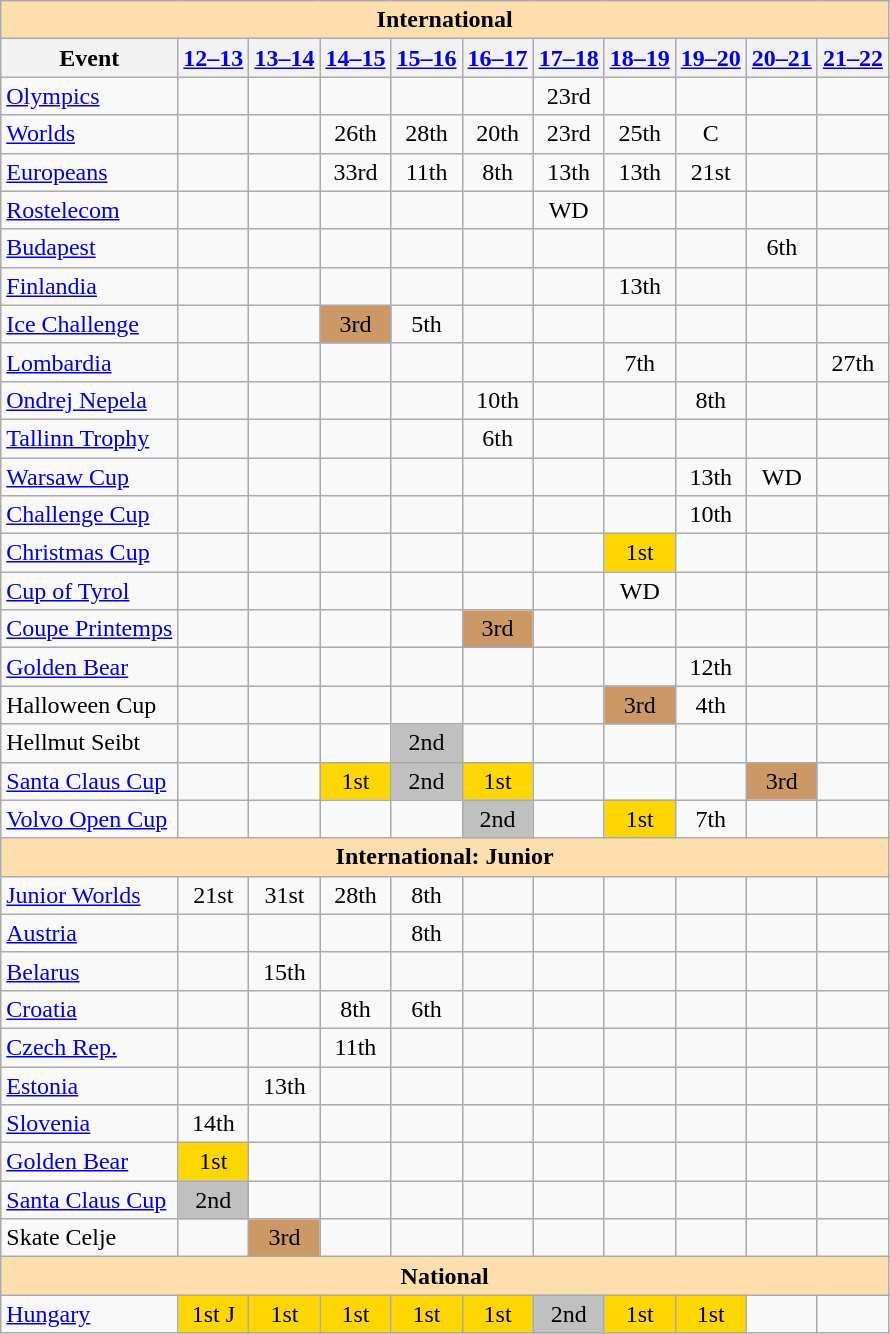<table class="wikitable" style="text-align:center">
<tr>
<th colspan="11" style="background-color: #ffdead; " align="center">International</th>
</tr>
<tr>
<th>Event</th>
<th><a href='#'>12–13</a></th>
<th><a href='#'>13–14</a></th>
<th><a href='#'>14–15</a></th>
<th><a href='#'>15–16</a></th>
<th><a href='#'>16–17</a></th>
<th><a href='#'>17–18</a></th>
<th><a href='#'>18–19</a></th>
<th><a href='#'>19–20</a></th>
<th><a href='#'>20–21</a></th>
<th><a href='#'>21–22</a></th>
</tr>
<tr>
<td align=left><a href='#'>Olympics</a></td>
<td></td>
<td></td>
<td></td>
<td></td>
<td></td>
<td>23rd</td>
<td></td>
<td></td>
<td></td>
<td></td>
</tr>
<tr>
<td align=left><a href='#'>Worlds</a></td>
<td></td>
<td></td>
<td>26th</td>
<td>28th</td>
<td>20th</td>
<td>23rd</td>
<td>25th</td>
<td>C</td>
<td></td>
<td></td>
</tr>
<tr>
<td align=left><a href='#'>Europeans</a></td>
<td></td>
<td></td>
<td>33rd</td>
<td>11th</td>
<td>8th</td>
<td>13th</td>
<td>13th</td>
<td>21st</td>
<td></td>
<td></td>
</tr>
<tr>
<td align=left> <a href='#'>Rostelecom</a></td>
<td></td>
<td></td>
<td></td>
<td></td>
<td></td>
<td>WD</td>
<td></td>
<td></td>
<td></td>
<td></td>
</tr>
<tr>
<td align=left> <a href='#'>Budapest</a></td>
<td></td>
<td></td>
<td></td>
<td></td>
<td></td>
<td></td>
<td></td>
<td></td>
<td>6th</td>
<td></td>
</tr>
<tr>
<td align=left> <a href='#'>Finlandia</a></td>
<td></td>
<td></td>
<td></td>
<td></td>
<td></td>
<td></td>
<td>13th</td>
<td></td>
<td></td>
<td></td>
</tr>
<tr>
<td align=left> <a href='#'>Ice Challenge</a></td>
<td></td>
<td></td>
<td bgcolor=cc9966>3rd</td>
<td>5th</td>
<td></td>
<td></td>
<td></td>
<td></td>
<td></td>
<td></td>
</tr>
<tr>
<td align=left> <a href='#'>Lombardia</a></td>
<td></td>
<td></td>
<td></td>
<td></td>
<td></td>
<td></td>
<td>7th</td>
<td></td>
<td></td>
<td>27th</td>
</tr>
<tr>
<td align=left> <a href='#'>Ondrej Nepela</a></td>
<td></td>
<td></td>
<td></td>
<td></td>
<td>10th</td>
<td></td>
<td></td>
<td>8th</td>
<td></td>
<td></td>
</tr>
<tr>
<td align=left> <a href='#'>Tallinn Trophy</a></td>
<td></td>
<td></td>
<td></td>
<td></td>
<td>6th</td>
<td></td>
<td></td>
<td></td>
<td></td>
<td></td>
</tr>
<tr>
<td align=left> <a href='#'>Warsaw Cup</a></td>
<td></td>
<td></td>
<td></td>
<td></td>
<td></td>
<td></td>
<td></td>
<td>13th</td>
<td>WD</td>
<td></td>
</tr>
<tr>
<td align=left><a href='#'>Challenge Cup</a></td>
<td></td>
<td></td>
<td></td>
<td></td>
<td></td>
<td></td>
<td></td>
<td>10th</td>
<td></td>
<td></td>
</tr>
<tr>
<td align=left><a href='#'>Christmas Cup</a></td>
<td></td>
<td></td>
<td></td>
<td></td>
<td></td>
<td></td>
<td bgcolor=gold>1st</td>
<td></td>
<td></td>
<td></td>
</tr>
<tr>
<td align=left><a href='#'>Cup of Tyrol</a></td>
<td></td>
<td></td>
<td></td>
<td></td>
<td></td>
<td></td>
<td>WD</td>
<td></td>
<td></td>
<td></td>
</tr>
<tr>
<td align=left><a href='#'>Coupe Printemps</a></td>
<td></td>
<td></td>
<td></td>
<td></td>
<td bgcolor=cc9966>3rd</td>
<td></td>
<td></td>
<td></td>
<td></td>
<td></td>
</tr>
<tr>
<td align=left><a href='#'>Golden Bear</a></td>
<td></td>
<td></td>
<td></td>
<td></td>
<td></td>
<td></td>
<td></td>
<td>12th</td>
<td></td>
<td></td>
</tr>
<tr>
<td align=left>Halloween Cup</td>
<td></td>
<td></td>
<td></td>
<td></td>
<td></td>
<td></td>
<td bgcolor=cc9966>3rd</td>
<td>4th</td>
<td></td>
<td></td>
</tr>
<tr>
<td align=left>Hellmut Seibt</td>
<td></td>
<td></td>
<td></td>
<td bgcolor=silver>2nd</td>
<td></td>
<td></td>
<td></td>
<td></td>
<td></td>
<td></td>
</tr>
<tr>
<td align=left><a href='#'>Santa Claus Cup</a></td>
<td></td>
<td></td>
<td bgcolor=gold>1st</td>
<td bgcolor=silver>2nd</td>
<td bgcolor=gold>1st</td>
<td></td>
<td></td>
<td></td>
<td bgcolor=cc9966>3rd</td>
<td></td>
</tr>
<tr>
<td align=left><a href='#'>Volvo Open Cup</a></td>
<td></td>
<td></td>
<td></td>
<td></td>
<td bgcolor=silver>2nd</td>
<td></td>
<td bgcolor=gold>1st</td>
<td>7th</td>
<td></td>
<td></td>
</tr>
<tr>
<th colspan="11" style="background-color: #ffdead; " align="center">International: Junior</th>
</tr>
<tr>
<td align=left><a href='#'>Junior Worlds</a></td>
<td>21st</td>
<td>31st</td>
<td>28th</td>
<td>8th</td>
<td></td>
<td></td>
<td></td>
<td></td>
<td></td>
<td></td>
</tr>
<tr>
<td align=left> <a href='#'>Austria</a></td>
<td></td>
<td></td>
<td></td>
<td>8th</td>
<td></td>
<td></td>
<td></td>
<td></td>
<td></td>
<td></td>
</tr>
<tr>
<td align=left> <a href='#'>Belarus</a></td>
<td></td>
<td>15th</td>
<td></td>
<td></td>
<td></td>
<td></td>
<td></td>
<td></td>
<td></td>
<td></td>
</tr>
<tr>
<td align=left> <a href='#'>Croatia</a></td>
<td></td>
<td></td>
<td>8th</td>
<td>6th</td>
<td></td>
<td></td>
<td></td>
<td></td>
<td></td>
<td></td>
</tr>
<tr>
<td align=left> <a href='#'>Czech Rep.</a></td>
<td></td>
<td></td>
<td>11th</td>
<td></td>
<td></td>
<td></td>
<td></td>
<td></td>
<td></td>
<td></td>
</tr>
<tr>
<td align=left> <a href='#'>Estonia</a></td>
<td></td>
<td>13th</td>
<td></td>
<td></td>
<td></td>
<td></td>
<td></td>
<td></td>
<td></td>
<td></td>
</tr>
<tr>
<td align=left> <a href='#'>Slovenia</a></td>
<td>14th</td>
<td></td>
<td></td>
<td></td>
<td></td>
<td></td>
<td></td>
<td></td>
<td></td>
<td></td>
</tr>
<tr>
<td align=left><a href='#'>Golden Bear</a></td>
<td bgcolor="gold">1st</td>
<td></td>
<td></td>
<td></td>
<td></td>
<td></td>
<td></td>
<td></td>
<td></td>
<td></td>
</tr>
<tr>
<td align=left><a href='#'>Santa Claus Cup</a></td>
<td bgcolor="silver">2nd</td>
<td></td>
<td></td>
<td></td>
<td></td>
<td></td>
<td></td>
<td></td>
<td></td>
<td></td>
</tr>
<tr>
<td align=left>Skate Celje</td>
<td></td>
<td bgcolor=cc9966>3rd</td>
<td></td>
<td></td>
<td></td>
<td></td>
<td></td>
<td></td>
<td></td>
<td></td>
</tr>
<tr>
<th colspan="11" style="background-color: #ffdead; " align="center">National</th>
</tr>
<tr>
<td align="left"><a href='#'>Hungary</a></td>
<td bgcolor="gold">1st J</td>
<td bgcolor="gold">1st</td>
<td bgcolor="gold">1st</td>
<td bgcolor="gold">1st</td>
<td bgcolor="gold">1st</td>
<td bgcolor="silver">2nd</td>
<td bgcolor="gold">1st</td>
<td bgcolor="gold">1st</td>
<td></td>
<td></td>
</tr>
</table>
